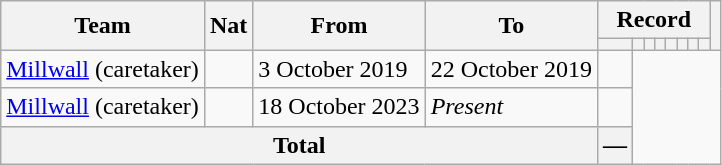<table class="wikitable" style="text-align: center">
<tr>
<th rowspan="2">Team</th>
<th rowspan="2">Nat</th>
<th rowspan="2">From</th>
<th rowspan="2">To</th>
<th colspan="8">Record</th>
<th rowspan=2></th>
</tr>
<tr>
<th></th>
<th></th>
<th></th>
<th></th>
<th></th>
<th></th>
<th></th>
<th></th>
</tr>
<tr>
<td align=left><a href='#'>Millwall</a> (caretaker)</td>
<td></td>
<td align=left>3 October 2019</td>
<td align=left>22 October 2019<br></td>
<td></td>
</tr>
<tr>
<td align=left><a href='#'>Millwall</a> (caretaker)</td>
<td></td>
<td align=left>18 October 2023</td>
<td align=left><em>Present</em><br></td>
<td></td>
</tr>
<tr>
<th colspan="4">Total<br></th>
<th>—</th>
</tr>
</table>
